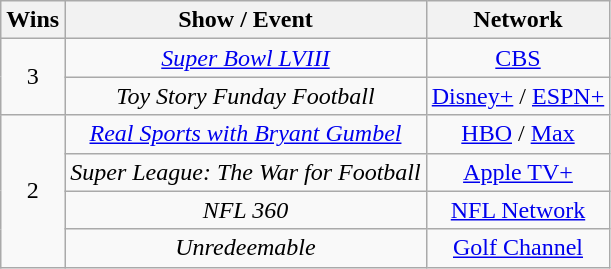<table class="wikitable" style="text-align: center;">
<tr>
<th>Wins</th>
<th>Show / Event</th>
<th>Network</th>
</tr>
<tr>
<td rowspan="2">3</td>
<td><em><a href='#'>Super Bowl LVIII</a></em></td>
<td><a href='#'>CBS</a></td>
</tr>
<tr>
<td><em>Toy Story Funday Football</em></td>
<td><a href='#'>Disney+</a> / <a href='#'>ESPN+</a></td>
</tr>
<tr>
<td rowspan="4">2</td>
<td><em><a href='#'>Real Sports with Bryant Gumbel</a></em></td>
<td><a href='#'>HBO</a> / <a href='#'>Max</a></td>
</tr>
<tr>
<td><em>Super League: The War for Football</em></td>
<td><a href='#'>Apple TV+</a></td>
</tr>
<tr>
<td><em>NFL 360</em></td>
<td><a href='#'>NFL Network</a></td>
</tr>
<tr>
<td><em>Unredeemable</em></td>
<td><a href='#'>Golf Channel</a></td>
</tr>
</table>
